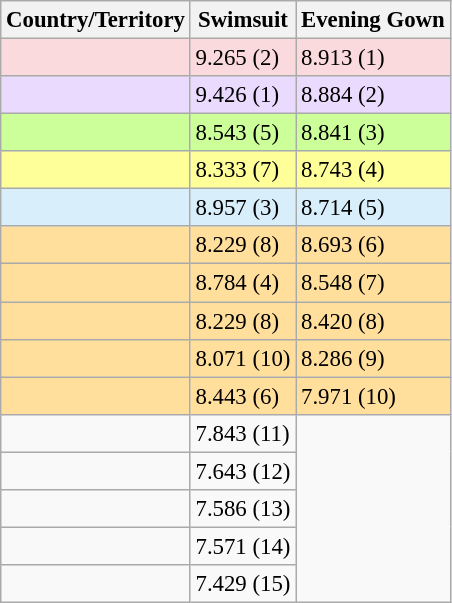<table class="wikitable sortable" style="font-size:95%;">
<tr>
<th>Country/Territory</th>
<th>Swimsuit</th>
<th>Evening Gown</th>
</tr>
<tr>
<td style="background-color:#FADADD;"><strong></strong></td>
<td style="background-color:#FADADD;">9.265 (2)</td>
<td style="background-color:#FADADD;">8.913 (1)</td>
</tr>
<tr>
<td style="background-color:#eadafd;"></td>
<td style="background-color:#eadafd;">9.426 (1)</td>
<td style="background-color:#eadafd;">8.884 (2)</td>
</tr>
<tr>
<td style="background-color:#ccff99;"></td>
<td style="background-color:#ccff99;">8.543 (5)</td>
<td style="background-color:#ccff99;">8.841 (3)</td>
</tr>
<tr>
<td style="background-color:#ffff99;"></td>
<td style="background-color:#ffff99;">8.333 (7)</td>
<td style="background-color:#ffff99;">8.743 (4)</td>
</tr>
<tr>
<td style="background-color:#d9eefb;"></td>
<td style="background-color:#d9eefb;">8.957 (3)</td>
<td style="background-color:#d9eefb;">8.714 (5)</td>
</tr>
<tr>
<td style="background-color:#ffdf9b;"></td>
<td style="background-color:#ffdf9b;">8.229 (8)</td>
<td style="background-color:#ffdf9b;">8.693 (6)</td>
</tr>
<tr>
<td style="background-color:#ffdf9b;"></td>
<td style="background-color:#ffdf9b;">8.784 (4)</td>
<td style="background-color:#ffdf9b;">8.548 (7)</td>
</tr>
<tr>
<td style="background-color:#ffdf9b;"></td>
<td style="background-color:#ffdf9b;">8.229 (8)</td>
<td style="background-color:#ffdf9b;">8.420 (8)</td>
</tr>
<tr>
<td style="background-color:#ffdf9b;"></td>
<td style="background-color:#ffdf9b;">8.071 (10)</td>
<td style="background-color:#ffdf9b;">8.286 (9)</td>
</tr>
<tr>
<td style="background-color:#ffdf9b;"></td>
<td style="background-color:#ffdf9b;">8.443 (6)</td>
<td style="background-color:#ffdf9b;">7.971 (10)</td>
</tr>
<tr>
<td></td>
<td>7.843 (11)</td>
<td rowspan="6"></td>
</tr>
<tr>
<td></td>
<td>7.643 (12)</td>
</tr>
<tr>
<td></td>
<td>7.586 (13)</td>
</tr>
<tr>
<td></td>
<td>7.571 (14)</td>
</tr>
<tr>
<td></td>
<td>7.429 (15)</td>
</tr>
</table>
